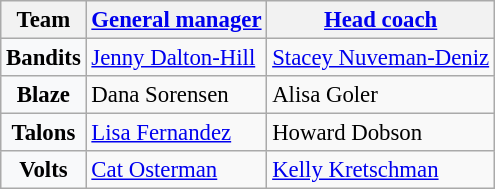<table class="wikitable plainrowheaders" style="font-size:95%">
<tr>
<th scope="col">Team</th>
<th scope="col"><a href='#'>General manager</a></th>
<th scope="col"><a href='#'>Head coach</a></th>
</tr>
<tr>
<th scope="row" style="background:#f8f9fa"><strong>Bandits</strong></th>
<td><a href='#'>Jenny Dalton-Hill</a></td>
<td><a href='#'>Stacey Nuveman-Deniz</a></td>
</tr>
<tr>
<th scope="row" style="background:#f8f9fa"><strong>Blaze</strong></th>
<td>Dana Sorensen</td>
<td>Alisa Goler</td>
</tr>
<tr>
<th scope="row" style="background:#f8f9fa"><strong>Talons</strong></th>
<td><a href='#'>Lisa Fernandez</a></td>
<td>Howard Dobson</td>
</tr>
<tr>
<th scope="row" style="background:#f8f9fa"><strong>Volts</strong></th>
<td><a href='#'>Cat Osterman</a></td>
<td><a href='#'>Kelly Kretschman</a></td>
</tr>
</table>
